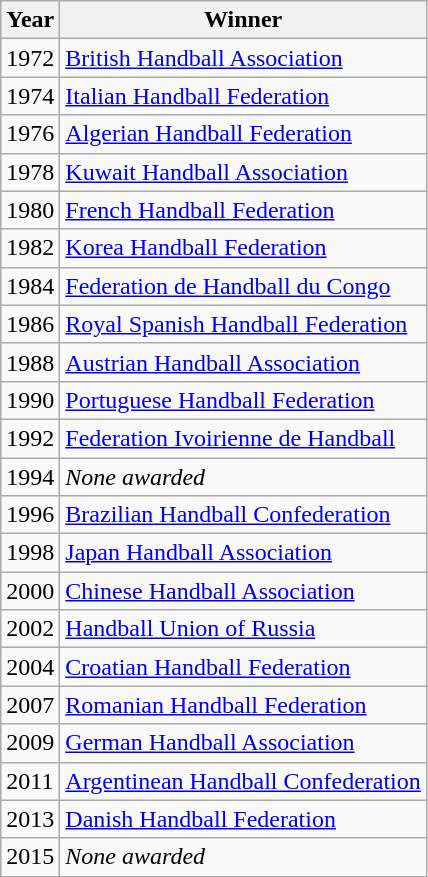<table class="wikitable">
<tr>
<th>Year</th>
<th>Winner</th>
</tr>
<tr>
<td>1972</td>
<td> <a href='#'>British Handball Association</a></td>
</tr>
<tr>
<td>1974</td>
<td> <a href='#'>Italian Handball Federation</a></td>
</tr>
<tr>
<td>1976</td>
<td> <a href='#'>Algerian Handball Federation</a></td>
</tr>
<tr>
<td>1978</td>
<td> <a href='#'>Kuwait Handball Association</a></td>
</tr>
<tr>
<td>1980</td>
<td> <a href='#'>French Handball Federation</a></td>
</tr>
<tr>
<td>1982</td>
<td> <a href='#'>Korea Handball Federation</a></td>
</tr>
<tr>
<td>1984</td>
<td> <a href='#'>Federation de Handball du Congo</a></td>
</tr>
<tr>
<td>1986</td>
<td> <a href='#'>Royal Spanish Handball Federation</a></td>
</tr>
<tr>
<td>1988</td>
<td> <a href='#'>Austrian Handball Association</a></td>
</tr>
<tr>
<td>1990</td>
<td> <a href='#'>Portuguese Handball Federation</a></td>
</tr>
<tr>
<td>1992</td>
<td> <a href='#'>Federation Ivoirienne de Handball</a></td>
</tr>
<tr>
<td>1994</td>
<td><em>None awarded</em></td>
</tr>
<tr>
<td>1996</td>
<td> <a href='#'>Brazilian Handball Confederation</a></td>
</tr>
<tr>
<td>1998</td>
<td> <a href='#'>Japan Handball Association</a></td>
</tr>
<tr>
<td>2000</td>
<td> <a href='#'>Chinese Handball Association</a></td>
</tr>
<tr>
<td>2002</td>
<td> <a href='#'>Handball Union of Russia</a></td>
</tr>
<tr>
<td>2004</td>
<td> <a href='#'>Croatian Handball Federation</a></td>
</tr>
<tr>
<td>2007</td>
<td> <a href='#'>Romanian Handball Federation</a></td>
</tr>
<tr>
<td>2009</td>
<td> <a href='#'>German Handball Association</a></td>
</tr>
<tr>
<td>2011</td>
<td> <a href='#'>Argentinean Handball Confederation</a></td>
</tr>
<tr>
<td>2013</td>
<td> <a href='#'>Danish Handball Federation</a></td>
</tr>
<tr>
<td>2015</td>
<td><em>None awarded</em></td>
</tr>
</table>
